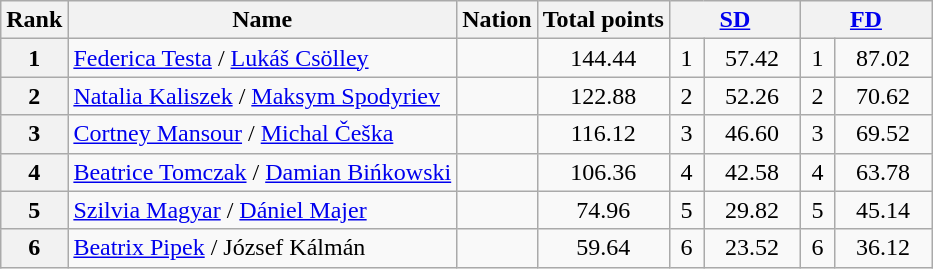<table class="wikitable sortable">
<tr>
<th>Rank</th>
<th>Name</th>
<th>Nation</th>
<th>Total points</th>
<th colspan=2 width=80px><a href='#'>SD</a></th>
<th colspan=2 width=80px><a href='#'>FD</a></th>
</tr>
<tr>
<th>1</th>
<td><a href='#'>Federica Testa</a> / <a href='#'>Lukáš Csölley</a></td>
<td></td>
<td align=center>144.44</td>
<td align=center>1</td>
<td align=center>57.42</td>
<td align=center>1</td>
<td align=center>87.02</td>
</tr>
<tr>
<th>2</th>
<td><a href='#'>Natalia Kaliszek</a> / <a href='#'>Maksym Spodyriev</a></td>
<td></td>
<td align=center>122.88</td>
<td align=center>2</td>
<td align=center>52.26</td>
<td align=center>2</td>
<td align=center>70.62</td>
</tr>
<tr>
<th>3</th>
<td><a href='#'>Cortney Mansour</a> / <a href='#'>Michal Češka</a></td>
<td></td>
<td align=center>116.12</td>
<td align=center>3</td>
<td align=center>46.60</td>
<td align=center>3</td>
<td align=center>69.52</td>
</tr>
<tr>
<th>4</th>
<td><a href='#'>Beatrice Tomczak</a> / <a href='#'>Damian Bińkowski</a></td>
<td></td>
<td align=center>106.36</td>
<td align=center>4</td>
<td align=center>42.58</td>
<td align=center>4</td>
<td align=center>63.78</td>
</tr>
<tr>
<th>5</th>
<td><a href='#'>Szilvia Magyar</a> / <a href='#'>Dániel Majer</a></td>
<td></td>
<td align=center>74.96</td>
<td align=center>5</td>
<td align=center>29.82</td>
<td align=center>5</td>
<td align=center>45.14</td>
</tr>
<tr>
<th>6</th>
<td><a href='#'>Beatrix Pipek</a> / József Kálmán</td>
<td></td>
<td align=center>59.64</td>
<td align=center>6</td>
<td align=center>23.52</td>
<td align=center>6</td>
<td align=center>36.12</td>
</tr>
</table>
